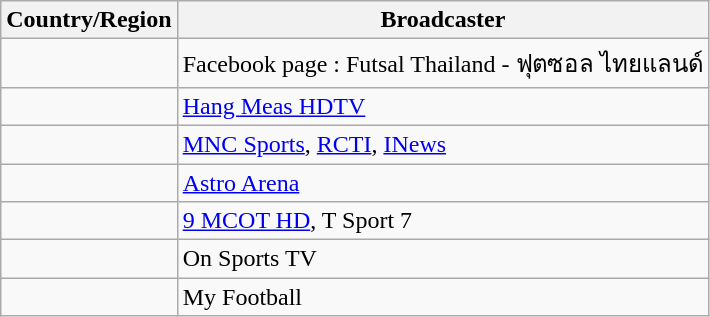<table class="wikitable sortable">
<tr>
<th>Country/Region</th>
<th>Broadcaster</th>
</tr>
<tr>
<td><strong></strong></td>
<td>Facebook page : Futsal Thailand - ฟุตซอล ไทยแลนด์</td>
</tr>
<tr>
<td><strong></strong></td>
<td><a href='#'>Hang Meas HDTV</a></td>
</tr>
<tr>
<td><strong></strong></td>
<td><a href='#'>MNC Sports</a>, <a href='#'>RCTI</a>, <a href='#'>INews</a></td>
</tr>
<tr>
<td><strong></strong></td>
<td><a href='#'>Astro Arena</a></td>
</tr>
<tr>
<td><strong></strong></td>
<td><a href='#'>9 MCOT HD</a>, T Sport 7</td>
</tr>
<tr>
<td><strong></strong></td>
<td>On Sports TV</td>
</tr>
<tr>
<td><strong></strong></td>
<td>My Football</td>
</tr>
</table>
